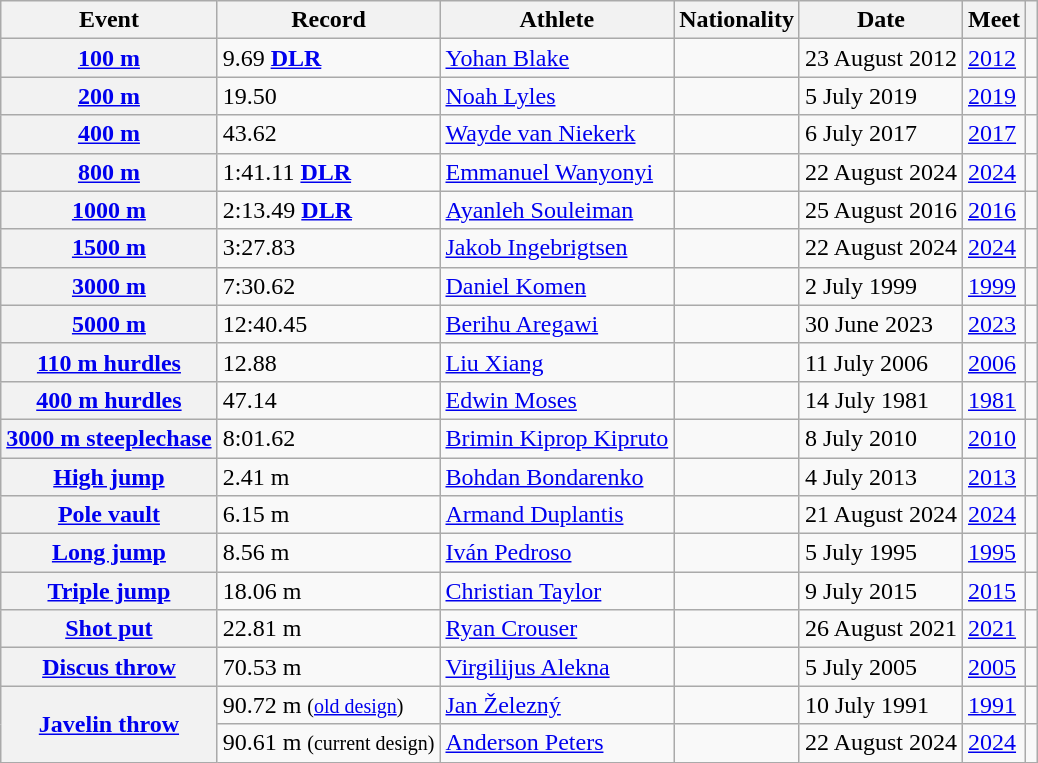<table class="wikitable plainrowheaders sticky-header">
<tr>
<th scope="col">Event</th>
<th scope="col">Record</th>
<th scope="col">Athlete</th>
<th scope="col">Nationality</th>
<th scope="col">Date</th>
<th scope="col">Meet</th>
<th scope="col"></th>
</tr>
<tr>
<th scope="row"><a href='#'>100 m</a></th>
<td>9.69  <strong><a href='#'>DLR</a></strong></td>
<td><a href='#'>Yohan Blake</a></td>
<td></td>
<td>23 August 2012</td>
<td><a href='#'>2012</a></td>
<td></td>
</tr>
<tr>
<th scope="row"><a href='#'>200 m</a></th>
<td>19.50 </td>
<td><a href='#'>Noah Lyles</a></td>
<td></td>
<td>5 July 2019</td>
<td><a href='#'>2019</a></td>
<td></td>
</tr>
<tr>
<th scope="row"><a href='#'>400 m</a></th>
<td>43.62</td>
<td><a href='#'>Wayde van Niekerk</a></td>
<td></td>
<td>6 July 2017</td>
<td><a href='#'>2017</a></td>
<td></td>
</tr>
<tr>
<th scope="row"><a href='#'>800 m</a></th>
<td>1:41.11 <strong><a href='#'>DLR</a></strong></td>
<td><a href='#'>Emmanuel Wanyonyi</a></td>
<td></td>
<td>22 August 2024</td>
<td><a href='#'>2024</a></td>
<td></td>
</tr>
<tr>
<th scope="row"><a href='#'>1000 m</a></th>
<td>2:13.49 <strong><a href='#'>DLR</a></strong></td>
<td><a href='#'>Ayanleh Souleiman</a></td>
<td></td>
<td>25 August 2016</td>
<td><a href='#'>2016</a></td>
<td></td>
</tr>
<tr>
<th scope="row"><a href='#'>1500 m</a></th>
<td>3:27.83</td>
<td><a href='#'>Jakob  Ingebrigtsen</a></td>
<td></td>
<td>22 August 2024</td>
<td><a href='#'>2024</a></td>
<td></td>
</tr>
<tr>
<th scope="row"><a href='#'>3000 m</a></th>
<td>7:30.62</td>
<td><a href='#'>Daniel Komen</a></td>
<td></td>
<td>2 July 1999</td>
<td><a href='#'>1999</a></td>
<td></td>
</tr>
<tr>
<th scope="row"><a href='#'>5000 m</a></th>
<td>12:40.45</td>
<td><a href='#'>Berihu Aregawi</a></td>
<td></td>
<td>30 June 2023</td>
<td><a href='#'>2023</a></td>
<td></td>
</tr>
<tr>
<th scope="row"><a href='#'>110 m hurdles</a></th>
<td>12.88 </td>
<td><a href='#'>Liu Xiang</a></td>
<td></td>
<td>11 July 2006</td>
<td><a href='#'>2006</a></td>
<td></td>
</tr>
<tr>
<th scope="row"><a href='#'>400 m hurdles</a></th>
<td>47.14</td>
<td><a href='#'>Edwin Moses</a></td>
<td></td>
<td>14 July 1981</td>
<td><a href='#'>1981</a></td>
<td></td>
</tr>
<tr>
<th scope="row"><a href='#'>3000 m steeplechase</a></th>
<td>8:01.62</td>
<td><a href='#'>Brimin Kiprop Kipruto</a></td>
<td></td>
<td>8 July 2010</td>
<td><a href='#'>2010</a></td>
<td></td>
</tr>
<tr>
<th scope="row"><a href='#'>High jump</a></th>
<td>2.41 m</td>
<td><a href='#'>Bohdan Bondarenko</a></td>
<td></td>
<td>4 July 2013</td>
<td><a href='#'>2013</a></td>
<td></td>
</tr>
<tr>
<th scope="row"><a href='#'>Pole vault</a></th>
<td>6.15 m</td>
<td><a href='#'>Armand Duplantis</a></td>
<td></td>
<td>21 August 2024</td>
<td><a href='#'>2024</a></td>
<td></td>
</tr>
<tr>
<th scope="row"><a href='#'>Long jump</a></th>
<td>8.56 m</td>
<td><a href='#'>Iván Pedroso</a></td>
<td></td>
<td>5 July 1995</td>
<td><a href='#'>1995</a></td>
<td></td>
</tr>
<tr>
<th scope="row"><a href='#'>Triple jump</a></th>
<td>18.06 m</td>
<td><a href='#'>Christian Taylor</a></td>
<td></td>
<td>9 July 2015</td>
<td><a href='#'>2015</a></td>
<td></td>
</tr>
<tr>
<th scope="row"><a href='#'>Shot put</a></th>
<td>22.81 m</td>
<td><a href='#'>Ryan Crouser</a></td>
<td></td>
<td>26 August 2021</td>
<td><a href='#'>2021</a></td>
<td></td>
</tr>
<tr>
<th scope="row"><a href='#'>Discus throw</a></th>
<td>70.53 m</td>
<td><a href='#'>Virgilijus Alekna</a></td>
<td></td>
<td>5 July 2005</td>
<td><a href='#'>2005</a></td>
<td></td>
</tr>
<tr>
<th scope="rowgroup" rowspan="2"><a href='#'>Javelin throw</a></th>
<td>90.72 m <small>(<a href='#'>old design</a>)</small></td>
<td><a href='#'>Jan Železný</a></td>
<td></td>
<td>10 July 1991</td>
<td><a href='#'>1991</a></td>
<td></td>
</tr>
<tr>
<td>90.61 m <small>(current design)</small></td>
<td><a href='#'>Anderson Peters</a></td>
<td></td>
<td>22 August 2024</td>
<td><a href='#'>2024</a></td>
<td></td>
</tr>
</table>
